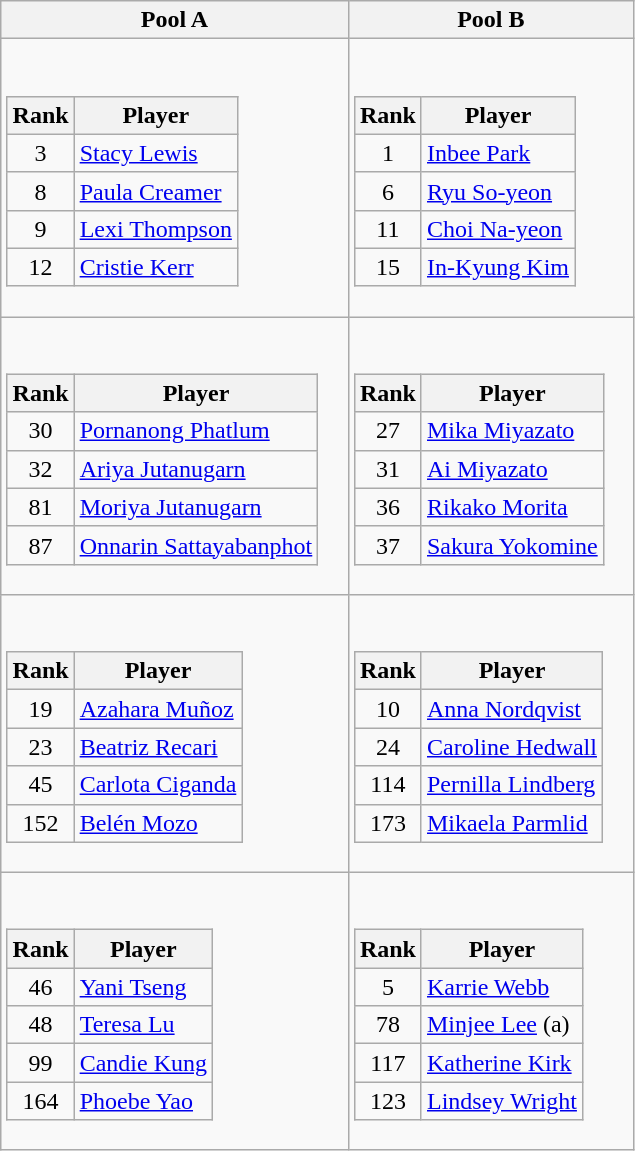<table class=wikitable>
<tr>
<th>Pool A</th>
<th>Pool B</th>
</tr>
<tr>
<td><br><table class="wikitable" style="text-align:center">
<tr>
<th>Rank</th>
<th>Player</th>
</tr>
<tr>
<td>3</td>
<td align=left><a href='#'>Stacy Lewis</a></td>
</tr>
<tr>
<td>8</td>
<td align=left><a href='#'>Paula Creamer</a></td>
</tr>
<tr>
<td>9</td>
<td align=left><a href='#'>Lexi Thompson</a></td>
</tr>
<tr>
<td>12</td>
<td align=left><a href='#'>Cristie Kerr</a></td>
</tr>
</table>
</td>
<td><br><table class="wikitable" style="text-align:center">
<tr>
<th>Rank</th>
<th>Player</th>
</tr>
<tr>
<td>1</td>
<td align=left><a href='#'>Inbee Park</a></td>
</tr>
<tr>
<td>6</td>
<td align=left><a href='#'>Ryu So-yeon</a></td>
</tr>
<tr>
<td>11</td>
<td align=left><a href='#'>Choi Na-yeon</a></td>
</tr>
<tr>
<td>15</td>
<td align=left><a href='#'>In-Kyung Kim</a></td>
</tr>
</table>
</td>
</tr>
<tr>
<td><br><table class="wikitable" style="text-align:center">
<tr>
<th>Rank</th>
<th>Player</th>
</tr>
<tr>
<td>30</td>
<td align=left><a href='#'>Pornanong Phatlum</a></td>
</tr>
<tr>
<td>32</td>
<td align=left><a href='#'>Ariya Jutanugarn</a></td>
</tr>
<tr>
<td>81</td>
<td align=left><a href='#'>Moriya Jutanugarn</a></td>
</tr>
<tr>
<td>87</td>
<td align=left><a href='#'>Onnarin Sattayabanphot</a></td>
</tr>
</table>
</td>
<td><br><table class="wikitable" style="text-align:center">
<tr>
<th>Rank</th>
<th>Player</th>
</tr>
<tr>
<td>27</td>
<td align=left><a href='#'>Mika Miyazato</a></td>
</tr>
<tr>
<td>31</td>
<td align=left><a href='#'>Ai Miyazato</a></td>
</tr>
<tr>
<td>36</td>
<td align=left><a href='#'>Rikako Morita</a></td>
</tr>
<tr>
<td>37</td>
<td align=left><a href='#'>Sakura Yokomine</a></td>
</tr>
</table>
</td>
</tr>
<tr>
<td><br><table class="wikitable" style="text-align:center">
<tr>
<th>Rank</th>
<th>Player</th>
</tr>
<tr>
<td>19</td>
<td align=left><a href='#'>Azahara Muñoz</a></td>
</tr>
<tr>
<td>23</td>
<td align=left><a href='#'>Beatriz Recari</a></td>
</tr>
<tr>
<td>45</td>
<td align=left><a href='#'>Carlota Ciganda</a></td>
</tr>
<tr>
<td>152</td>
<td align=left><a href='#'>Belén Mozo</a></td>
</tr>
</table>
</td>
<td><br><table class="wikitable" style="text-align:center">
<tr>
<th>Rank</th>
<th>Player</th>
</tr>
<tr>
<td>10</td>
<td align=left><a href='#'>Anna Nordqvist</a></td>
</tr>
<tr>
<td>24</td>
<td align=left><a href='#'>Caroline Hedwall</a></td>
</tr>
<tr>
<td>114</td>
<td align=left><a href='#'>Pernilla Lindberg</a></td>
</tr>
<tr>
<td>173</td>
<td align=left><a href='#'>Mikaela Parmlid</a></td>
</tr>
</table>
</td>
</tr>
<tr>
<td><br><table class="wikitable" style="text-align:center">
<tr>
<th>Rank</th>
<th>Player</th>
</tr>
<tr>
<td>46</td>
<td align=left><a href='#'>Yani Tseng</a></td>
</tr>
<tr>
<td>48</td>
<td align=left><a href='#'>Teresa Lu</a></td>
</tr>
<tr>
<td>99</td>
<td align=left><a href='#'>Candie Kung</a></td>
</tr>
<tr>
<td>164</td>
<td align=left><a href='#'>Phoebe Yao</a></td>
</tr>
</table>
</td>
<td><br><table class="wikitable" style="text-align:center">
<tr>
<th>Rank</th>
<th>Player</th>
</tr>
<tr>
<td>5</td>
<td align=left><a href='#'>Karrie Webb</a></td>
</tr>
<tr>
<td>78</td>
<td align=left><a href='#'>Minjee Lee</a> (a)</td>
</tr>
<tr>
<td>117</td>
<td align=left><a href='#'>Katherine Kirk</a></td>
</tr>
<tr>
<td>123</td>
<td align=left><a href='#'>Lindsey Wright</a></td>
</tr>
</table>
</td>
</tr>
</table>
